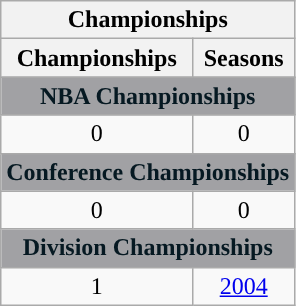<table class="wikitable sortable" style="text-align:center">
<tr>
<th colspan="5">Championships</th>
</tr>
<tr>
<th>Championships</th>
<th>Seasons</th>
</tr>
<tr>
<th colspan="5" style="text-align:center; background:#A1A1A4; color:#061922;">NBA Championships</th>
</tr>
<tr>
<td>0</td>
<td>0</td>
</tr>
<tr>
<th colspan="5" style="text-align:center; background:#A1A1A4; color:#061922;">Conference Championships</th>
</tr>
<tr>
<td>0</td>
<td>0</td>
</tr>
<tr>
<th colspan="5" style="text-align:center; background:#A1A1A4; color:#061922;">Division Championships</th>
</tr>
<tr>
<td>1</td>
<td><a href='#'>2004</a></td>
</tr>
</table>
